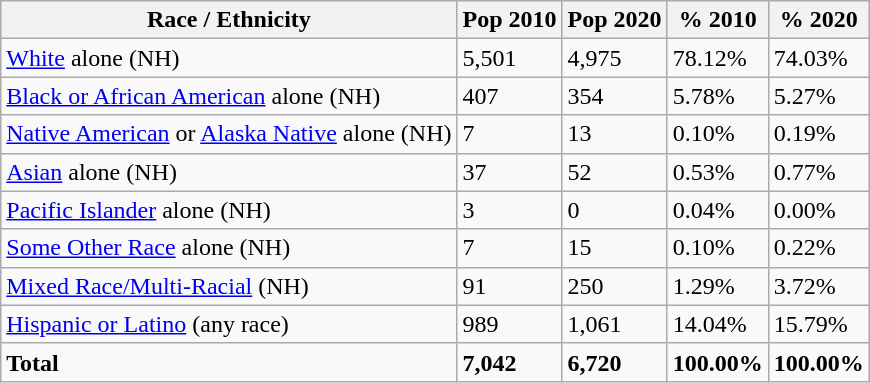<table class="wikitable">
<tr>
<th>Race / Ethnicity</th>
<th>Pop 2010</th>
<th>Pop 2020</th>
<th>% 2010</th>
<th>% 2020</th>
</tr>
<tr>
<td><a href='#'>White</a> alone (NH)</td>
<td>5,501</td>
<td>4,975</td>
<td>78.12%</td>
<td>74.03%</td>
</tr>
<tr>
<td><a href='#'>Black or African American</a> alone (NH)</td>
<td>407</td>
<td>354</td>
<td>5.78%</td>
<td>5.27%</td>
</tr>
<tr>
<td><a href='#'>Native American</a> or <a href='#'>Alaska Native</a> alone (NH)</td>
<td>7</td>
<td>13</td>
<td>0.10%</td>
<td>0.19%</td>
</tr>
<tr>
<td><a href='#'>Asian</a> alone (NH)</td>
<td>37</td>
<td>52</td>
<td>0.53%</td>
<td>0.77%</td>
</tr>
<tr>
<td><a href='#'>Pacific Islander</a> alone (NH)</td>
<td>3</td>
<td>0</td>
<td>0.04%</td>
<td>0.00%</td>
</tr>
<tr>
<td><a href='#'>Some Other Race</a> alone (NH)</td>
<td>7</td>
<td>15</td>
<td>0.10%</td>
<td>0.22%</td>
</tr>
<tr>
<td><a href='#'>Mixed Race/Multi-Racial</a> (NH)</td>
<td>91</td>
<td>250</td>
<td>1.29%</td>
<td>3.72%</td>
</tr>
<tr>
<td><a href='#'>Hispanic or Latino</a> (any race)</td>
<td>989</td>
<td>1,061</td>
<td>14.04%</td>
<td>15.79%</td>
</tr>
<tr>
<td><strong>Total</strong></td>
<td><strong>7,042</strong></td>
<td><strong>6,720</strong></td>
<td><strong>100.00%</strong></td>
<td><strong>100.00%</strong></td>
</tr>
</table>
